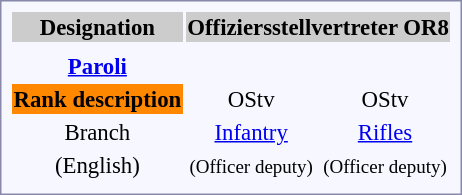<table style="border:1px solid #8888aa; background-color:#f7f8ff; padding:5px; font-size:95%; margin: 0px 12px 12px 0px;">
<tr bgcolor="#CCCCCC">
<th rowspan=1>Designation</th>
<th colspan=2><strong>Offiziersstellvertreter OR8</strong></th>
</tr>
<tr align="center">
</tr>
<tr bgcolor="#CCCCCC">
</tr>
<tr align="center">
<th rowspan=1><a href='#'>Paroli</a></th>
<th colspan=1></th>
<th colspan=1></th>
</tr>
<tr align="center">
<th style="background:#ff8800; color:black;">Rank description</th>
<td colspan=1>OStv</td>
<td colspan=1>OStv</td>
</tr>
<tr align="center">
<td>Branch</td>
<td colspan=1><a href='#'>Infantry</a></td>
<td colspan=1><a href='#'>Rifles</a></td>
</tr>
<tr align="center">
<td>(English)</td>
<td colspan=1><small>(Officer deputy)</small></td>
<td colspan=1><small>(Officer deputy)</small></td>
</tr>
<tr align="center">
</tr>
</table>
